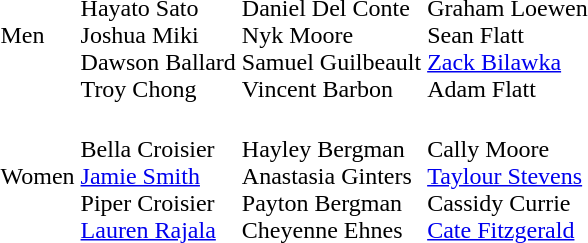<table>
<tr>
<td>Men</td>
<td><br>Hayato Sato<br>Joshua Miki<br>Dawson Ballard<br>Troy Chong</td>
<td><br>Daniel Del Conte<br>Nyk Moore<br>Samuel Guilbeault<br>Vincent Barbon</td>
<td><br>Graham Loewen<br>Sean Flatt<br><a href='#'>Zack Bilawka</a><br>Adam Flatt</td>
</tr>
<tr>
<td>Women</td>
<td><br>Bella Croisier<br><a href='#'>Jamie Smith</a><br>Piper Croisier<br><a href='#'>Lauren Rajala</a></td>
<td><br>Hayley Bergman<br>Anastasia Ginters<br>Payton Bergman<br>Cheyenne Ehnes</td>
<td><br>Cally Moore<br><a href='#'>Taylour Stevens</a><br>Cassidy Currie<br><a href='#'>Cate Fitzgerald</a></td>
</tr>
</table>
